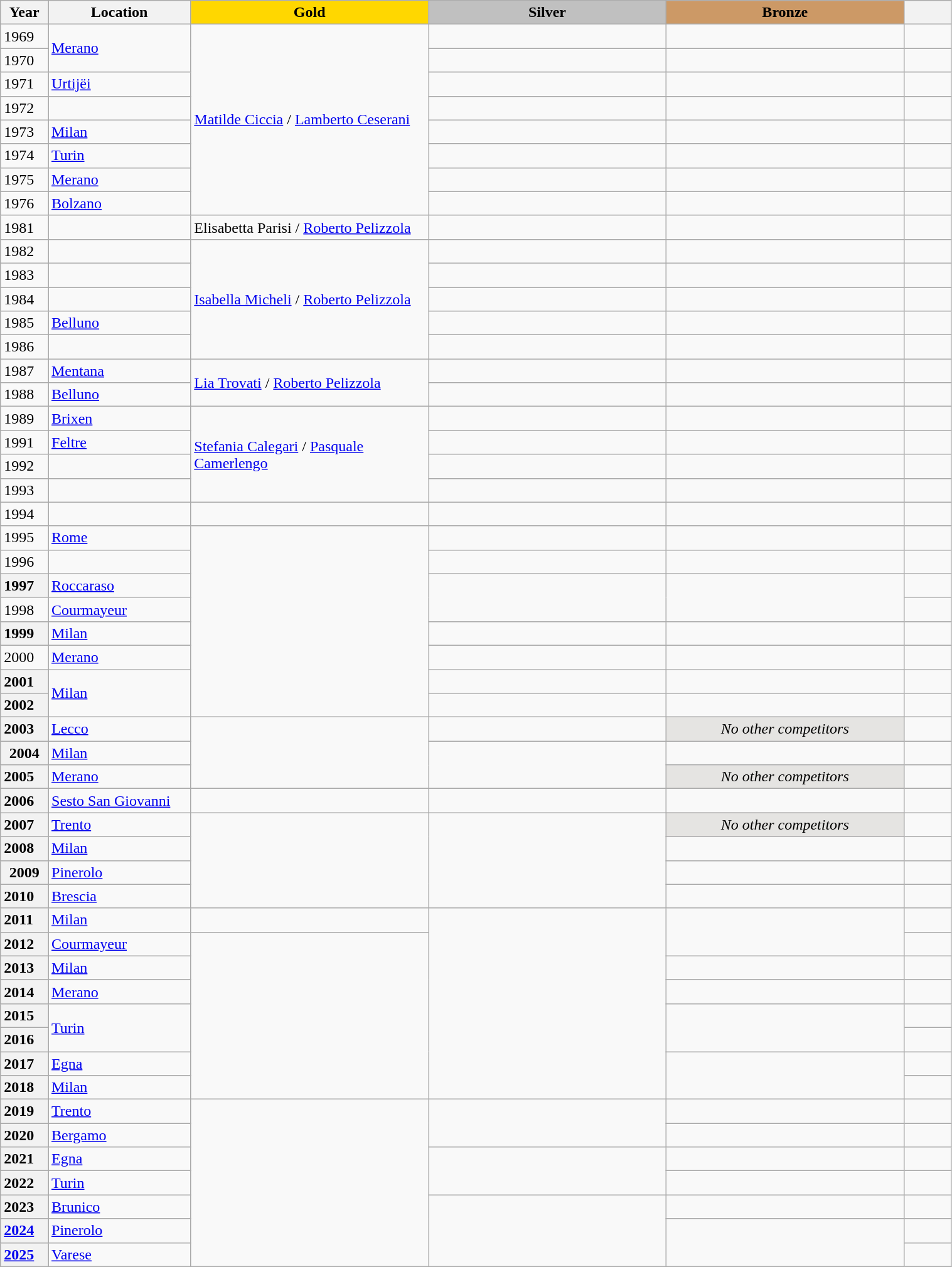<table class="wikitable unsortable" style="text-align:left; width:80%">
<tr>
<th scope="col" style="text-align:center; width:5%">Year</th>
<th scope="col" style="text-align:center; width:15%">Location</th>
<th scope="col" style="text-align:center; width:25%; background:gold">Gold</th>
<th scope="col" style="text-align:center; width:25%; background:silver">Silver</th>
<th scope="col" style="text-align:center; width:25%; background:#c96">Bronze</th>
<th scope="col" style="text-align:center; width:5%"></th>
</tr>
<tr>
<td>1969</td>
<td rowspan="2"><a href='#'>Merano</a></td>
<td rowspan="8"><a href='#'>Matilde Ciccia</a> / <a href='#'>Lamberto Ceserani</a></td>
<td></td>
<td></td>
<td></td>
</tr>
<tr>
<td>1970</td>
<td></td>
<td></td>
<td></td>
</tr>
<tr>
<td>1971</td>
<td><a href='#'>Urtijëi</a></td>
<td></td>
<td></td>
<td></td>
</tr>
<tr>
<td>1972</td>
<td></td>
<td></td>
<td></td>
<td></td>
</tr>
<tr>
<td>1973</td>
<td><a href='#'>Milan</a></td>
<td></td>
<td></td>
<td></td>
</tr>
<tr>
<td>1974</td>
<td><a href='#'>Turin</a></td>
<td></td>
<td></td>
<td></td>
</tr>
<tr>
<td>1975</td>
<td><a href='#'>Merano</a></td>
<td></td>
<td></td>
<td></td>
</tr>
<tr>
<td>1976</td>
<td><a href='#'>Bolzano</a></td>
<td></td>
<td></td>
<td></td>
</tr>
<tr>
<td>1981</td>
<td></td>
<td>Elisabetta Parisi / <a href='#'>Roberto Pelizzola</a></td>
<td></td>
<td></td>
<td></td>
</tr>
<tr>
<td>1982</td>
<td></td>
<td rowspan="5"><a href='#'>Isabella Micheli</a> / <a href='#'>Roberto Pelizzola</a></td>
<td></td>
<td></td>
<td></td>
</tr>
<tr>
<td>1983</td>
<td></td>
<td></td>
<td></td>
<td></td>
</tr>
<tr>
<td>1984</td>
<td></td>
<td></td>
<td></td>
<td></td>
</tr>
<tr>
<td>1985</td>
<td><a href='#'>Belluno</a></td>
<td></td>
<td></td>
<td></td>
</tr>
<tr>
<td>1986</td>
<td></td>
<td></td>
<td></td>
<td></td>
</tr>
<tr>
<td>1987</td>
<td><a href='#'>Mentana</a></td>
<td rowspan="2"><a href='#'>Lia Trovati</a> / <a href='#'>Roberto Pelizzola</a></td>
<td></td>
<td></td>
<td></td>
</tr>
<tr>
<td>1988</td>
<td><a href='#'>Belluno</a></td>
<td></td>
<td></td>
<td></td>
</tr>
<tr>
<td>1989</td>
<td><a href='#'>Brixen</a></td>
<td rowspan="4"><a href='#'>Stefania Calegari</a> / <a href='#'>Pasquale Camerlengo</a></td>
<td></td>
<td></td>
<td></td>
</tr>
<tr>
<td>1991</td>
<td><a href='#'>Feltre</a></td>
<td></td>
<td></td>
<td></td>
</tr>
<tr>
<td>1992</td>
<td></td>
<td></td>
<td></td>
<td></td>
</tr>
<tr>
<td>1993</td>
<td></td>
<td></td>
<td></td>
<td></td>
</tr>
<tr>
<td>1994</td>
<td></td>
<td></td>
<td></td>
<td></td>
<td></td>
</tr>
<tr>
<td>1995</td>
<td><a href='#'>Rome</a></td>
<td rowspan="8"></td>
<td></td>
<td></td>
<td></td>
</tr>
<tr>
<td>1996</td>
<td></td>
<td></td>
<td></td>
<td></td>
</tr>
<tr>
<th scope="row" style="text-align:left">1997</th>
<td><a href='#'>Roccaraso</a></td>
<td rowspan="2"></td>
<td rowspan="2"></td>
<td></td>
</tr>
<tr>
<td>1998</td>
<td><a href='#'>Courmayeur</a></td>
<td></td>
</tr>
<tr>
<th scope="row" style="text-align:left">1999</th>
<td><a href='#'>Milan</a></td>
<td></td>
<td></td>
<td></td>
</tr>
<tr>
<td>2000</td>
<td><a href='#'>Merano</a></td>
<td></td>
<td></td>
<td></td>
</tr>
<tr>
<th scope="row" style="text-align:left">2001</th>
<td rowspan="2"><a href='#'>Milan</a></td>
<td></td>
<td></td>
<td></td>
</tr>
<tr>
<th scope="row" style="text-align:left">2002</th>
<td></td>
<td></td>
<td></td>
</tr>
<tr>
<th scope="row" style="text-align:left">2003</th>
<td><a href='#'>Lecco</a></td>
<td rowspan="3"></td>
<td></td>
<td align="center" bgcolor="e5e4e2"><em>No other competitors</em></td>
<td></td>
</tr>
<tr>
<th>2004</th>
<td><a href='#'>Milan</a></td>
<td rowspan="2"></td>
<td></td>
<td></td>
</tr>
<tr>
<th scope="row" style="text-align:left">2005</th>
<td><a href='#'>Merano</a></td>
<td align="center" bgcolor="e5e4e2"><em>No other competitors</em></td>
<td></td>
</tr>
<tr>
<th scope="row" style="text-align:left">2006</th>
<td><a href='#'>Sesto San Giovanni</a></td>
<td></td>
<td></td>
<td></td>
<td></td>
</tr>
<tr>
<th scope="row" style="text-align:left">2007</th>
<td><a href='#'>Trento</a></td>
<td rowspan="4"></td>
<td rowspan="4"></td>
<td align="center" bgcolor="e5e4e2"><em>No other competitors</em></td>
<td></td>
</tr>
<tr>
<th scope="row" style="text-align:left">2008</th>
<td><a href='#'>Milan</a></td>
<td></td>
<td></td>
</tr>
<tr>
<th>2009</th>
<td><a href='#'>Pinerolo</a></td>
<td></td>
<td></td>
</tr>
<tr>
<th scope="row" style="text-align:left">2010</th>
<td><a href='#'>Brescia</a></td>
<td></td>
<td></td>
</tr>
<tr>
<th scope="row" style="text-align:left">2011</th>
<td><a href='#'>Milan</a></td>
<td></td>
<td rowspan="8"></td>
<td rowspan="2"></td>
<td></td>
</tr>
<tr>
<th scope="row" style="text-align:left">2012</th>
<td><a href='#'>Courmayeur</a></td>
<td rowspan="7"></td>
<td></td>
</tr>
<tr>
<th scope="row" style="text-align:left">2013</th>
<td><a href='#'>Milan</a></td>
<td></td>
<td></td>
</tr>
<tr>
<th scope="row" style="text-align:left">2014</th>
<td><a href='#'>Merano</a></td>
<td></td>
<td></td>
</tr>
<tr>
<th scope="row" style="text-align:left">2015</th>
<td rowspan="2"><a href='#'>Turin</a></td>
<td rowspan="2"></td>
<td></td>
</tr>
<tr>
<th scope="row" style="text-align:left">2016</th>
<td></td>
</tr>
<tr>
<th scope="row" style="text-align:left">2017</th>
<td><a href='#'>Egna</a></td>
<td rowspan="2"></td>
<td></td>
</tr>
<tr>
<th scope="row" style="text-align:left">2018</th>
<td><a href='#'>Milan</a></td>
<td></td>
</tr>
<tr>
<th scope="row" style="text-align:left">2019</th>
<td><a href='#'>Trento</a></td>
<td rowspan="7"></td>
<td rowspan="2"></td>
<td></td>
<td></td>
</tr>
<tr>
<th scope="row" style="text-align:left">2020</th>
<td><a href='#'>Bergamo</a></td>
<td></td>
<td></td>
</tr>
<tr>
<th scope="row" style="text-align:left">2021</th>
<td><a href='#'>Egna</a></td>
<td rowspan="2"></td>
<td></td>
<td></td>
</tr>
<tr>
<th scope="row" style="text-align:left">2022</th>
<td><a href='#'>Turin</a></td>
<td></td>
<td></td>
</tr>
<tr>
<th scope="row" style="text-align:left">2023</th>
<td><a href='#'>Brunico</a></td>
<td rowspan="3"></td>
<td></td>
<td></td>
</tr>
<tr>
<th scope="row" style="text-align:left"><a href='#'>2024</a></th>
<td><a href='#'>Pinerolo</a></td>
<td rowspan="2"></td>
<td></td>
</tr>
<tr>
<th scope="row" style="text-align:left"><a href='#'>2025</a></th>
<td><a href='#'>Varese</a></td>
<td></td>
</tr>
</table>
